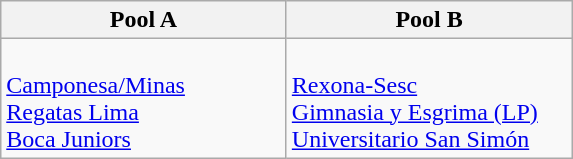<table class="wikitable">
<tr>
<th width=45%>Pool A</th>
<th width=45%>Pool B</th>
</tr>
<tr>
<td><br> <a href='#'>Camponesa/Minas</a><br>
 <a href='#'>Regatas Lima</a><br>
 <a href='#'>Boca Juniors</a></td>
<td><br> <a href='#'>Rexona-Sesc</a><br>
 <a href='#'>Gimnasia y Esgrima (LP)</a><br>
 <a href='#'>Universitario San Simón</a></td>
</tr>
</table>
